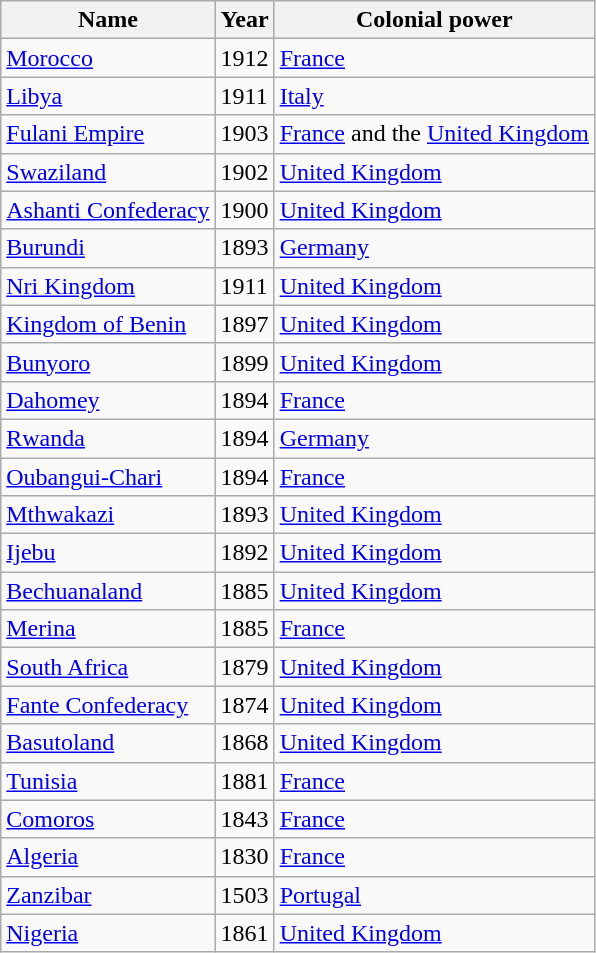<table class="wikitable sortable">
<tr>
<th>Name</th>
<th>Year</th>
<th>Colonial power</th>
</tr>
<tr>
<td><a href='#'>Morocco</a></td>
<td>1912</td>
<td><a href='#'>France</a></td>
</tr>
<tr>
<td><a href='#'>Libya</a></td>
<td>1911</td>
<td><a href='#'>Italy</a></td>
</tr>
<tr>
<td><a href='#'>Fulani Empire</a></td>
<td>1903</td>
<td><a href='#'>France</a> and the <a href='#'>United Kingdom</a></td>
</tr>
<tr>
<td><a href='#'>Swaziland</a></td>
<td>1902</td>
<td><a href='#'>United Kingdom</a></td>
</tr>
<tr>
<td><a href='#'>Ashanti Confederacy</a></td>
<td>1900</td>
<td><a href='#'>United Kingdom</a></td>
</tr>
<tr>
<td><a href='#'>Burundi</a></td>
<td>1893</td>
<td><a href='#'>Germany</a></td>
</tr>
<tr>
<td><a href='#'>Nri Kingdom</a></td>
<td>1911</td>
<td><a href='#'>United Kingdom</a></td>
</tr>
<tr>
<td><a href='#'>Kingdom of Benin</a></td>
<td>1897</td>
<td><a href='#'>United Kingdom</a></td>
</tr>
<tr>
<td><a href='#'>Bunyoro</a></td>
<td>1899</td>
<td><a href='#'>United Kingdom</a></td>
</tr>
<tr>
<td><a href='#'>Dahomey</a></td>
<td>1894</td>
<td><a href='#'>France</a></td>
</tr>
<tr>
<td><a href='#'>Rwanda</a></td>
<td>1894</td>
<td><a href='#'>Germany</a></td>
</tr>
<tr>
<td><a href='#'>Oubangui-Chari</a></td>
<td>1894</td>
<td><a href='#'>France</a></td>
</tr>
<tr>
<td><a href='#'>Mthwakazi</a></td>
<td>1893</td>
<td><a href='#'>United Kingdom</a></td>
</tr>
<tr>
<td><a href='#'>Ijebu</a></td>
<td>1892</td>
<td><a href='#'>United Kingdom</a></td>
</tr>
<tr>
<td><a href='#'>Bechuanaland</a></td>
<td>1885</td>
<td><a href='#'>United Kingdom</a></td>
</tr>
<tr>
<td><a href='#'>Merina</a></td>
<td>1885</td>
<td><a href='#'>France</a></td>
</tr>
<tr>
<td><a href='#'>South Africa</a></td>
<td>1879</td>
<td><a href='#'>United Kingdom</a></td>
</tr>
<tr>
<td><a href='#'>Fante Confederacy</a></td>
<td>1874</td>
<td><a href='#'>United Kingdom</a></td>
</tr>
<tr>
<td><a href='#'>Basutoland</a></td>
<td>1868</td>
<td><a href='#'>United Kingdom</a></td>
</tr>
<tr>
<td><a href='#'>Tunisia</a></td>
<td>1881</td>
<td><a href='#'>France</a></td>
</tr>
<tr>
<td><a href='#'>Comoros</a></td>
<td>1843</td>
<td><a href='#'>France</a></td>
</tr>
<tr>
<td><a href='#'>Algeria</a></td>
<td>1830</td>
<td><a href='#'>France</a></td>
</tr>
<tr>
<td><a href='#'>Zanzibar</a></td>
<td>1503</td>
<td><a href='#'>Portugal</a></td>
</tr>
<tr>
<td><a href='#'>Nigeria</a></td>
<td>1861</td>
<td><a href='#'>United Kingdom</a></td>
</tr>
</table>
